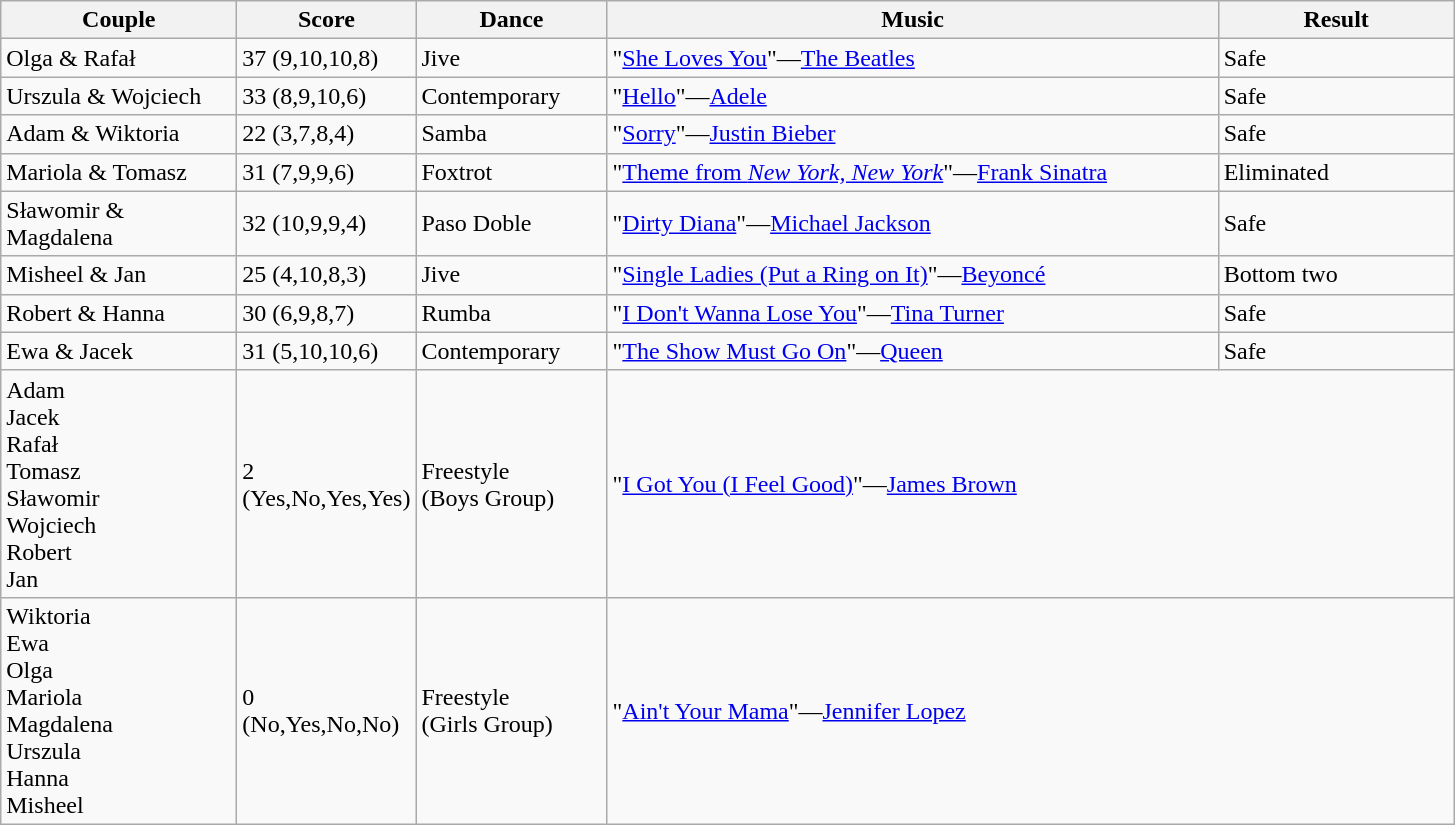<table class="wikitable">
<tr>
<th style="width:150px;">Couple</th>
<th style="width:110px;">Score</th>
<th style="width:120px;">Dance</th>
<th style="width:400px;">Music</th>
<th style="width:150px;">Result</th>
</tr>
<tr>
<td>Olga & Rafał</td>
<td>37 (9,10,10,8)</td>
<td>Jive</td>
<td>"<a href='#'>She Loves You</a>"—<a href='#'>The Beatles</a></td>
<td>Safe</td>
</tr>
<tr>
<td>Urszula & Wojciech</td>
<td>33 (8,9,10,6)</td>
<td>Contemporary</td>
<td>"<a href='#'>Hello</a>"—<a href='#'>Adele</a></td>
<td>Safe</td>
</tr>
<tr>
<td>Adam & Wiktoria</td>
<td>22 (3,7,8,4)</td>
<td>Samba</td>
<td>"<a href='#'>Sorry</a>"—<a href='#'>Justin Bieber</a></td>
<td>Safe</td>
</tr>
<tr>
<td>Mariola & Tomasz</td>
<td>31 (7,9,9,6)</td>
<td>Foxtrot</td>
<td>"<a href='#'>Theme from <em>New York, New York</em></a>"—<a href='#'>Frank Sinatra</a></td>
<td>Eliminated</td>
</tr>
<tr>
<td>Sławomir & Magdalena</td>
<td>32 (10,9,9,4)</td>
<td>Paso Doble</td>
<td>"<a href='#'>Dirty Diana</a>"—<a href='#'>Michael Jackson</a></td>
<td>Safe</td>
</tr>
<tr>
<td>Misheel & Jan</td>
<td>25 (4,10,8,3)</td>
<td>Jive</td>
<td>"<a href='#'>Single Ladies (Put a Ring on It)</a>"—<a href='#'>Beyoncé</a></td>
<td>Bottom two</td>
</tr>
<tr>
<td>Robert & Hanna</td>
<td>30 (6,9,8,7)</td>
<td>Rumba</td>
<td>"<a href='#'>I Don't Wanna Lose You</a>"—<a href='#'>Tina Turner</a></td>
<td>Safe</td>
</tr>
<tr>
<td>Ewa & Jacek</td>
<td>31 (5,10,10,6)</td>
<td>Contemporary</td>
<td>"<a href='#'>The Show Must Go On</a>"—<a href='#'>Queen</a></td>
<td>Safe</td>
</tr>
<tr>
<td>Adam<br>Jacek<br>Rafał<br>Tomasz<br>Sławomir<br>Wojciech<br>Robert<br>Jan</td>
<td>2 (Yes,No,Yes,Yes)</td>
<td>Freestyle<br>(Boys Group)</td>
<td colspan="2">"<a href='#'>I Got You (I Feel Good)</a>"—<a href='#'>James Brown</a></td>
</tr>
<tr>
<td>Wiktoria<br>Ewa<br>Olga<br>Mariola<br>Magdalena<br>Urszula<br>Hanna<br>Misheel</td>
<td>0 (No,Yes,No,No)</td>
<td>Freestyle<br>(Girls Group)</td>
<td colspan="2">"<a href='#'>Ain't Your Mama</a>"—<a href='#'>Jennifer Lopez</a></td>
</tr>
</table>
